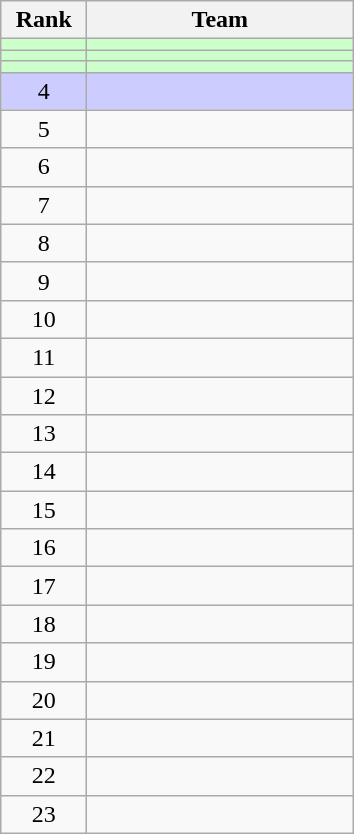<table class="wikitable" style="text-align: center">
<tr>
<th width=50>Rank</th>
<th width=170>Team</th>
</tr>
<tr bgcolor=#ccffcc>
<td></td>
<td align=left></td>
</tr>
<tr bgcolor=#ccffcc>
<td></td>
<td align=left></td>
</tr>
<tr bgcolor=#ccffcc>
<td></td>
<td align=left></td>
</tr>
<tr bgcolor=#ccccff>
<td>4</td>
<td align=left></td>
</tr>
<tr>
<td>5</td>
<td align=left></td>
</tr>
<tr>
<td>6</td>
<td align=left></td>
</tr>
<tr>
<td>7</td>
<td align=left></td>
</tr>
<tr>
<td>8</td>
<td align=left></td>
</tr>
<tr>
<td>9</td>
<td align=left></td>
</tr>
<tr>
<td>10</td>
<td align=left></td>
</tr>
<tr>
<td>11</td>
<td align=left></td>
</tr>
<tr>
<td>12</td>
<td align=left></td>
</tr>
<tr>
<td>13</td>
<td align=left></td>
</tr>
<tr>
<td>14</td>
<td align=left></td>
</tr>
<tr>
<td>15</td>
<td align=left></td>
</tr>
<tr>
<td>16</td>
<td align=left></td>
</tr>
<tr>
<td>17</td>
<td align=left></td>
</tr>
<tr>
<td>18</td>
<td align=left></td>
</tr>
<tr>
<td>19</td>
<td align=left></td>
</tr>
<tr>
<td>20</td>
<td align=left></td>
</tr>
<tr>
<td>21</td>
<td align=left></td>
</tr>
<tr>
<td>22</td>
<td align=left></td>
</tr>
<tr>
<td>23</td>
<td align=left></td>
</tr>
</table>
